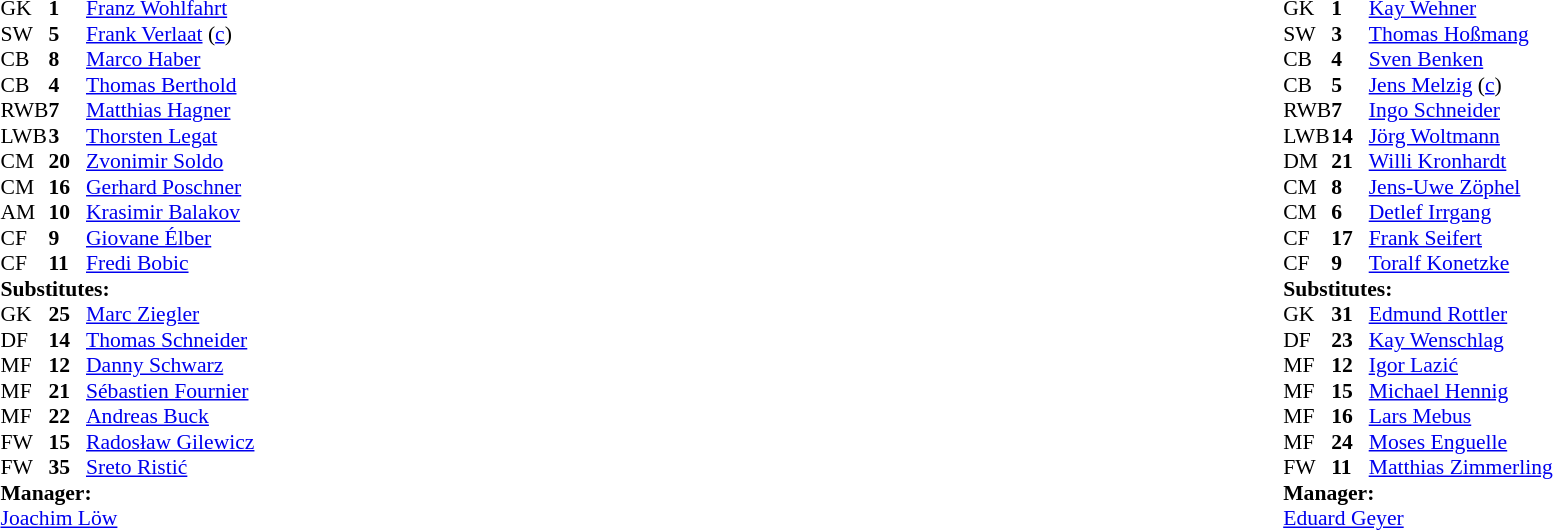<table width="100%">
<tr>
<td valign="top" width="40%"><br><table style="font-size:90%" cellspacing="0" cellpadding="0">
<tr>
<th width=25></th>
<th width=25></th>
</tr>
<tr>
<td>GK</td>
<td><strong>1</strong></td>
<td> <a href='#'>Franz Wohlfahrt</a></td>
</tr>
<tr>
<td>SW</td>
<td><strong>5</strong></td>
<td> <a href='#'>Frank Verlaat</a> (<a href='#'>c</a>)</td>
</tr>
<tr>
<td>CB</td>
<td><strong>8</strong></td>
<td> <a href='#'>Marco Haber</a></td>
<td></td>
</tr>
<tr>
<td>CB</td>
<td><strong>4</strong></td>
<td> <a href='#'>Thomas Berthold</a></td>
</tr>
<tr>
<td>RWB</td>
<td><strong>7</strong></td>
<td> <a href='#'>Matthias Hagner</a></td>
<td></td>
<td></td>
</tr>
<tr>
<td>LWB</td>
<td><strong>3</strong></td>
<td> <a href='#'>Thorsten Legat</a></td>
</tr>
<tr>
<td>CM</td>
<td><strong>20</strong></td>
<td> <a href='#'>Zvonimir Soldo</a></td>
<td></td>
</tr>
<tr>
<td>CM</td>
<td><strong>16</strong></td>
<td> <a href='#'>Gerhard Poschner</a></td>
</tr>
<tr>
<td>AM</td>
<td><strong>10</strong></td>
<td> <a href='#'>Krasimir Balakov</a></td>
</tr>
<tr>
<td>CF</td>
<td><strong>9</strong></td>
<td> <a href='#'>Giovane Élber</a></td>
<td></td>
<td></td>
</tr>
<tr>
<td>CF</td>
<td><strong>11</strong></td>
<td> <a href='#'>Fredi Bobic</a></td>
<td></td>
<td></td>
</tr>
<tr>
<td colspan=3><strong>Substitutes:</strong></td>
</tr>
<tr>
<td>GK</td>
<td><strong>25</strong></td>
<td> <a href='#'>Marc Ziegler</a></td>
</tr>
<tr>
<td>DF</td>
<td><strong>14</strong></td>
<td> <a href='#'>Thomas Schneider</a></td>
<td></td>
<td></td>
</tr>
<tr>
<td>MF</td>
<td><strong>12</strong></td>
<td> <a href='#'>Danny Schwarz</a></td>
<td></td>
<td></td>
</tr>
<tr>
<td>MF</td>
<td><strong>21</strong></td>
<td> <a href='#'>Sébastien Fournier</a></td>
</tr>
<tr>
<td>MF</td>
<td><strong>22</strong></td>
<td> <a href='#'>Andreas Buck</a></td>
</tr>
<tr>
<td>FW</td>
<td><strong>15</strong></td>
<td> <a href='#'>Radosław Gilewicz</a></td>
<td></td>
<td></td>
</tr>
<tr>
<td>FW</td>
<td><strong>35</strong></td>
<td> <a href='#'>Sreto Ristić</a></td>
</tr>
<tr>
<td colspan=3><strong>Manager:</strong></td>
</tr>
<tr>
<td colspan=3> <a href='#'>Joachim Löw</a></td>
</tr>
</table>
</td>
<td valign="top"></td>
<td valign="top" width="50%"><br><table style="font-size:90%; margin:auto" cellspacing="0" cellpadding="0">
<tr>
<th width=25></th>
<th width=25></th>
</tr>
<tr>
<td>GK</td>
<td><strong>1</strong></td>
<td> <a href='#'>Kay Wehner</a></td>
</tr>
<tr>
<td>SW</td>
<td><strong>3</strong></td>
<td> <a href='#'>Thomas Hoßmang</a></td>
</tr>
<tr>
<td>CB</td>
<td><strong>4</strong></td>
<td> <a href='#'>Sven Benken</a></td>
</tr>
<tr>
<td>CB</td>
<td><strong>5</strong></td>
<td> <a href='#'>Jens Melzig</a> (<a href='#'>c</a>)</td>
<td></td>
</tr>
<tr>
<td>RWB</td>
<td><strong>7</strong></td>
<td> <a href='#'>Ingo Schneider</a></td>
<td></td>
<td></td>
</tr>
<tr>
<td>LWB</td>
<td><strong>14</strong></td>
<td> <a href='#'>Jörg Woltmann</a></td>
<td></td>
<td></td>
</tr>
<tr>
<td>DM</td>
<td><strong>21</strong></td>
<td> <a href='#'>Willi Kronhardt</a></td>
</tr>
<tr>
<td>CM</td>
<td><strong>8</strong></td>
<td> <a href='#'>Jens-Uwe Zöphel</a></td>
</tr>
<tr>
<td>CM</td>
<td><strong>6</strong></td>
<td> <a href='#'>Detlef Irrgang</a></td>
</tr>
<tr>
<td>CF</td>
<td><strong>17</strong></td>
<td> <a href='#'>Frank Seifert</a></td>
<td></td>
<td></td>
</tr>
<tr>
<td>CF</td>
<td><strong>9</strong></td>
<td> <a href='#'>Toralf Konetzke</a></td>
</tr>
<tr>
<td colspan=3><strong>Substitutes:</strong></td>
</tr>
<tr>
<td>GK</td>
<td><strong>31</strong></td>
<td> <a href='#'>Edmund Rottler</a></td>
</tr>
<tr>
<td>DF</td>
<td><strong>23</strong></td>
<td> <a href='#'>Kay Wenschlag</a></td>
</tr>
<tr>
<td>MF</td>
<td><strong>12</strong></td>
<td> <a href='#'>Igor Lazić</a></td>
<td></td>
<td></td>
</tr>
<tr>
<td>MF</td>
<td><strong>15</strong></td>
<td> <a href='#'>Michael Hennig</a></td>
</tr>
<tr>
<td>MF</td>
<td><strong>16</strong></td>
<td> <a href='#'>Lars Mebus</a></td>
</tr>
<tr>
<td>MF</td>
<td><strong>24</strong></td>
<td> <a href='#'>Moses Enguelle</a></td>
<td></td>
<td></td>
</tr>
<tr>
<td>FW</td>
<td><strong>11</strong></td>
<td> <a href='#'>Matthias Zimmerling</a></td>
<td></td>
<td></td>
</tr>
<tr>
<td colspan=3><strong>Manager:</strong></td>
</tr>
<tr>
<td colspan=3> <a href='#'>Eduard Geyer</a></td>
</tr>
</table>
</td>
</tr>
</table>
